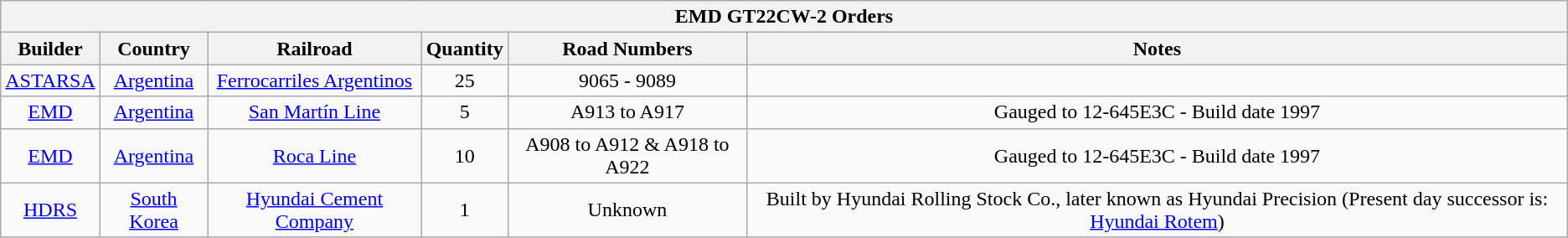<table class="wikitable">
<tr>
<th colspan="7">EMD GT22CW-2 Orders</th>
</tr>
<tr>
<th>Builder</th>
<th>Country</th>
<th>Railroad</th>
<th>Quantity</th>
<th>Road Numbers</th>
<th>Notes</th>
</tr>
<tr align="center">
<td><a href='#'>ASTARSA</a></td>
<td><a href='#'>Argentina</a></td>
<td><a href='#'>Ferrocarriles Argentinos</a></td>
<td>25</td>
<td>9065 - 9089</td>
<td></td>
</tr>
<tr align="center">
<td><a href='#'>EMD</a></td>
<td><a href='#'>Argentina</a></td>
<td><a href='#'>San Martín Line</a></td>
<td>5</td>
<td>A913 to A917</td>
<td>Gauged to  12-645E3C - Build date 1997</td>
</tr>
<tr align="center">
<td><a href='#'>EMD</a></td>
<td><a href='#'>Argentina</a></td>
<td><a href='#'>Roca Line</a></td>
<td>10</td>
<td>A908 to A912 & A918 to A922</td>
<td>Gauged to  12-645E3C - Build date 1997</td>
</tr>
<tr align="center">
<td><a href='#'>HDRS</a></td>
<td><a href='#'>South Korea</a></td>
<td><a href='#'>Hyundai Cement Company</a></td>
<td>1</td>
<td>Unknown</td>
<td>Built by Hyundai Rolling Stock Co., later known as Hyundai Precision (Present day successor is: <a href='#'>Hyundai Rotem</a>)</td>
</tr>
</table>
